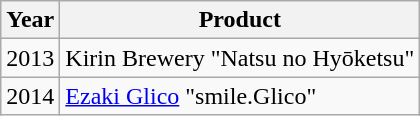<table class="wikitable">
<tr>
<th>Year</th>
<th>Product</th>
</tr>
<tr>
<td>2013</td>
<td>Kirin Brewery "Natsu no Hyōketsu"</td>
</tr>
<tr>
<td>2014</td>
<td><a href='#'>Ezaki Glico</a> "smile.Glico"</td>
</tr>
</table>
